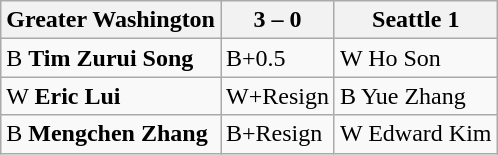<table class="wikitable">
<tr>
<th>Greater Washington</th>
<th>3 – 0</th>
<th>Seattle 1</th>
</tr>
<tr>
<td>B <strong>Tim Zurui Song</strong></td>
<td>B+0.5</td>
<td>W Ho Son</td>
</tr>
<tr>
<td>W <strong>Eric Lui</strong></td>
<td>W+Resign</td>
<td>B Yue Zhang</td>
</tr>
<tr>
<td>B <strong>Mengchen Zhang</strong></td>
<td>B+Resign</td>
<td>W Edward Kim</td>
</tr>
</table>
